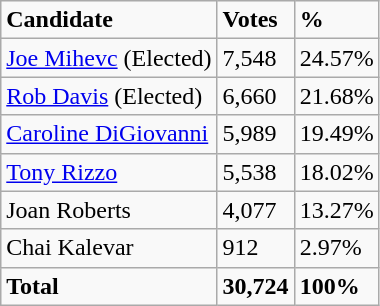<table class="wikitable">
<tr>
<td><strong>Candidate</strong></td>
<td><strong>Votes</strong></td>
<td><strong>%</strong></td>
</tr>
<tr>
<td><a href='#'>Joe Mihevc</a> (Elected)</td>
<td>7,548</td>
<td>24.57%</td>
</tr>
<tr>
<td><a href='#'>Rob Davis</a> (Elected)</td>
<td>6,660</td>
<td>21.68%</td>
</tr>
<tr>
<td><a href='#'>Caroline DiGiovanni</a></td>
<td>5,989</td>
<td>19.49%</td>
</tr>
<tr>
<td><a href='#'>Tony Rizzo</a></td>
<td>5,538</td>
<td>18.02%</td>
</tr>
<tr>
<td>Joan Roberts</td>
<td>4,077</td>
<td>13.27%</td>
</tr>
<tr>
<td>Chai Kalevar</td>
<td>912</td>
<td>2.97%</td>
</tr>
<tr>
<td><strong>Total</strong></td>
<td><strong>30,724</strong></td>
<td><strong>100%</strong></td>
</tr>
</table>
